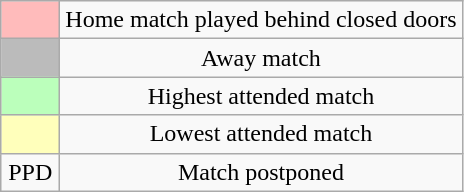<table class="wikitable" style="text-align:center">
<tr>
<td style="background:#FFBBBB; width:2em"></td>
<td>Home match played behind closed doors</td>
</tr>
<tr>
<td style="background:#BBBBBB; width:2em"></td>
<td>Away match</td>
</tr>
<tr>
<td style="background:#BBFFBB; width:2em"></td>
<td>Highest attended match</td>
</tr>
<tr>
<td style="background:#FFFFBB; width:2em"></td>
<td>Lowest attended match</td>
</tr>
<tr>
<td>PPD</td>
<td>Match postponed</td>
</tr>
</table>
